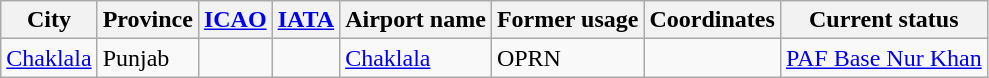<table class="wikitable">
<tr>
<th>City</th>
<th>Province</th>
<th><a href='#'><strong>ICAO</strong></a></th>
<th><a href='#'><strong>IATA</strong></a></th>
<th>Airport name</th>
<th>Former usage</th>
<th>Coordinates</th>
<th>Current status</th>
</tr>
<tr>
<td><a href='#'>Chaklala</a></td>
<td>Punjab</td>
<td></td>
<td></td>
<td><a href='#'>Chaklala</a></td>
<td>OPRN</td>
<td></td>
<td><a href='#'>PAF Base Nur Khan</a></td>
</tr>
</table>
